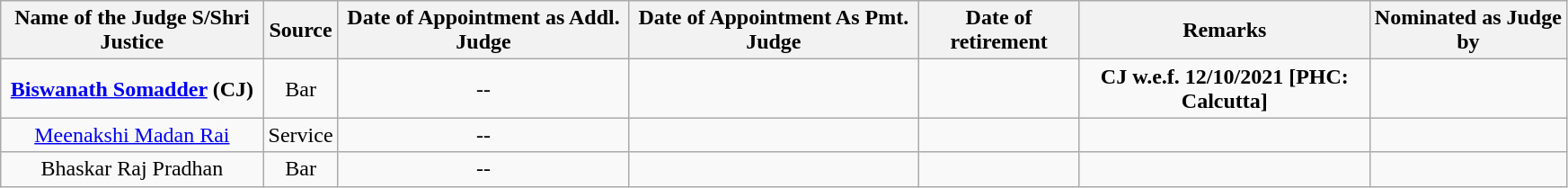<table class="wikitable sortable static-row-numbers static-row-header" style="text-align:center" width="92%">
<tr>
<th>Name of the Judge S/Shri Justice</th>
<th>Source</th>
<th>Date of Appointment as Addl. Judge</th>
<th>Date of Appointment As Pmt. Judge</th>
<th>Date of retirement</th>
<th>Remarks</th>
<th>Nominated as Judge by</th>
</tr>
<tr>
<td><strong><a href='#'>Biswanath Somadder</a> (CJ)</strong></td>
<td>Bar</td>
<td>--</td>
<td></td>
<td></td>
<td><strong>CJ w.e.f. 12/10/2021 [PHC: Calcutta]</strong></td>
<td></td>
</tr>
<tr>
<td><a href='#'>Meenakshi Madan Rai</a></td>
<td>Service</td>
<td>--</td>
<td></td>
<td></td>
<td></td>
<td></td>
</tr>
<tr>
<td>Bhaskar Raj Pradhan</td>
<td>Bar</td>
<td>--</td>
<td></td>
<td></td>
<td></td>
<td></td>
</tr>
</table>
